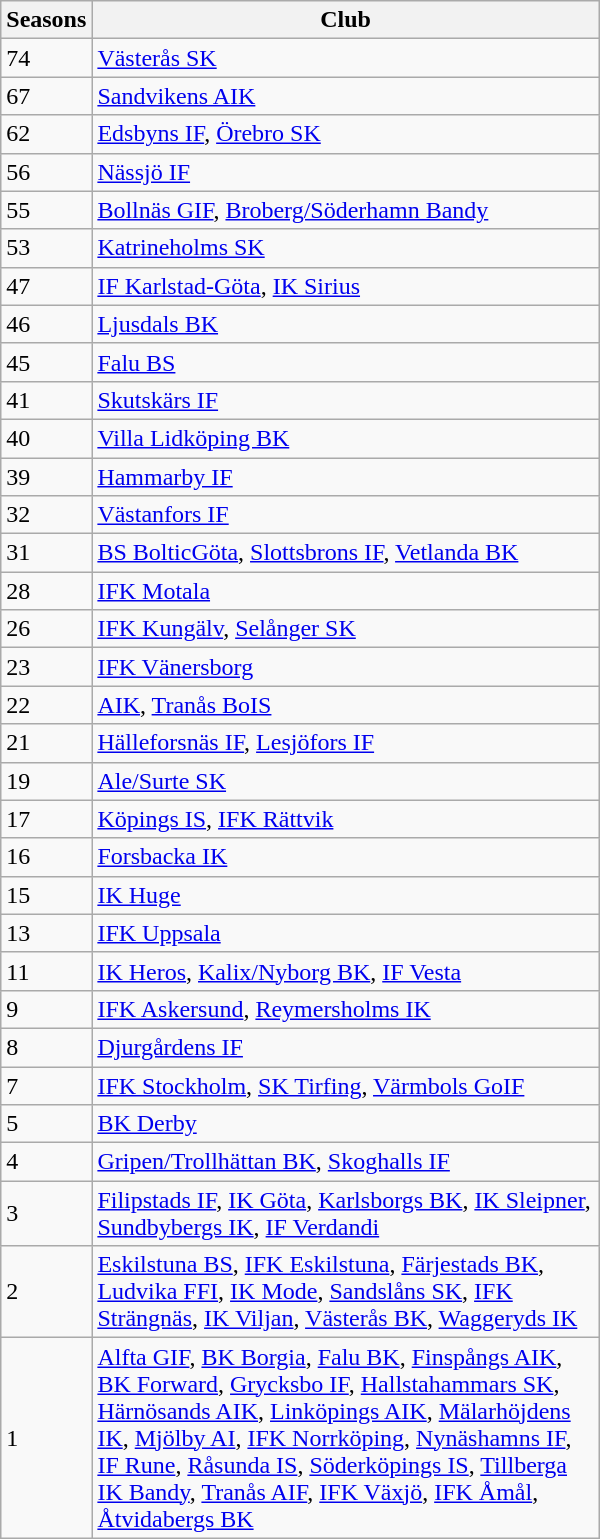<table class="wikitable" style="width:400px;">
<tr>
<th>Seasons</th>
<th>Club</th>
</tr>
<tr>
<td>74</td>
<td><a href='#'>Västerås SK</a></td>
</tr>
<tr>
<td>67</td>
<td><a href='#'>Sandvikens AIK</a></td>
</tr>
<tr>
<td>62</td>
<td><a href='#'>Edsbyns IF</a>, <a href='#'>Örebro SK</a></td>
</tr>
<tr>
<td>56</td>
<td><a href='#'>Nässjö IF</a></td>
</tr>
<tr>
<td>55</td>
<td><a href='#'>Bollnäs GIF</a>, <a href='#'>Broberg/Söderhamn Bandy</a></td>
</tr>
<tr>
<td>53</td>
<td><a href='#'>Katrineholms SK</a></td>
</tr>
<tr>
<td>47</td>
<td><a href='#'>IF Karlstad-Göta</a>, <a href='#'>IK Sirius</a></td>
</tr>
<tr>
<td>46</td>
<td><a href='#'>Ljusdals BK</a></td>
</tr>
<tr>
<td>45</td>
<td><a href='#'>Falu BS</a></td>
</tr>
<tr>
<td>41</td>
<td><a href='#'>Skutskärs IF</a></td>
</tr>
<tr>
<td>40</td>
<td><a href='#'>Villa Lidköping BK</a></td>
</tr>
<tr>
<td>39</td>
<td><a href='#'>Hammarby IF</a></td>
</tr>
<tr>
<td>32</td>
<td><a href='#'>Västanfors IF</a></td>
</tr>
<tr>
<td>31</td>
<td><a href='#'>BS BolticGöta</a>, <a href='#'>Slottsbrons IF</a>, <a href='#'>Vetlanda BK</a></td>
</tr>
<tr>
<td>28</td>
<td><a href='#'>IFK Motala</a></td>
</tr>
<tr>
<td>26</td>
<td><a href='#'>IFK Kungälv</a>, <a href='#'>Selånger SK</a></td>
</tr>
<tr>
<td>23</td>
<td><a href='#'>IFK Vänersborg</a></td>
</tr>
<tr>
<td>22</td>
<td><a href='#'>AIK</a>, <a href='#'>Tranås BoIS</a></td>
</tr>
<tr>
<td>21</td>
<td><a href='#'>Hälleforsnäs IF</a>, <a href='#'>Lesjöfors IF</a></td>
</tr>
<tr>
<td>19</td>
<td><a href='#'>Ale/Surte SK</a></td>
</tr>
<tr>
<td>17</td>
<td><a href='#'>Köpings IS</a>, <a href='#'>IFK Rättvik</a></td>
</tr>
<tr>
<td>16</td>
<td><a href='#'>Forsbacka IK</a></td>
</tr>
<tr>
<td>15</td>
<td><a href='#'>IK Huge</a></td>
</tr>
<tr>
<td>13</td>
<td><a href='#'>IFK Uppsala</a></td>
</tr>
<tr>
<td>11</td>
<td><a href='#'>IK Heros</a>, <a href='#'>Kalix/Nyborg BK</a>, <a href='#'>IF Vesta</a></td>
</tr>
<tr>
<td>9</td>
<td><a href='#'>IFK Askersund</a>, <a href='#'>Reymersholms IK</a></td>
</tr>
<tr>
<td>8</td>
<td><a href='#'>Djurgårdens IF</a></td>
</tr>
<tr>
<td>7</td>
<td><a href='#'>IFK Stockholm</a>, <a href='#'>SK Tirfing</a>, <a href='#'>Värmbols GoIF</a></td>
</tr>
<tr>
<td>5</td>
<td><a href='#'>BK Derby</a></td>
</tr>
<tr>
<td>4</td>
<td><a href='#'>Gripen/Trollhättan BK</a>, <a href='#'>Skoghalls IF</a></td>
</tr>
<tr>
<td>3</td>
<td><a href='#'>Filipstads IF</a>, <a href='#'>IK Göta</a>, <a href='#'>Karlsborgs BK</a>, <a href='#'>IK Sleipner</a>, <a href='#'>Sundbybergs IK</a>, <a href='#'>IF Verdandi</a></td>
</tr>
<tr>
<td>2</td>
<td><a href='#'>Eskilstuna BS</a>, <a href='#'>IFK Eskilstuna</a>, <a href='#'>Färjestads BK</a>, <a href='#'>Ludvika FFI</a>, <a href='#'>IK Mode</a>, <a href='#'>Sandslåns SK</a>, <a href='#'>IFK Strängnäs</a>, <a href='#'>IK Viljan</a>, <a href='#'>Västerås BK</a>, <a href='#'>Waggeryds IK</a></td>
</tr>
<tr>
<td>1</td>
<td><a href='#'>Alfta GIF</a>, <a href='#'>BK Borgia</a>, <a href='#'>Falu BK</a>, <a href='#'>Finspångs AIK</a>, <a href='#'>BK Forward</a>, <a href='#'>Grycksbo IF</a>, <a href='#'>Hallstahammars SK</a>, <a href='#'>Härnösands AIK</a>, <a href='#'>Linköpings AIK</a>, <a href='#'>Mälarhöjdens IK</a>, <a href='#'>Mjölby AI</a>, <a href='#'>IFK Norrköping</a>, <a href='#'>Nynäshamns IF</a>, <a href='#'>IF Rune</a>, <a href='#'>Råsunda IS</a>, <a href='#'>Söderköpings IS</a>, <a href='#'>Tillberga IK Bandy</a>, <a href='#'>Tranås AIF</a>, <a href='#'>IFK Växjö</a>, <a href='#'>IFK Åmål</a>, <a href='#'>Åtvidabergs BK</a></td>
</tr>
</table>
